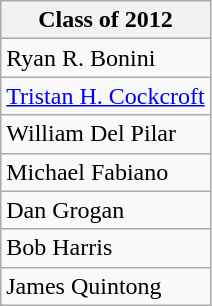<table class="wikitable" border="1">
<tr>
<th>Class of 2012</th>
</tr>
<tr>
<td>Ryan R. Bonini</td>
</tr>
<tr>
<td><a href='#'>Tristan H. Cockcroft</a></td>
</tr>
<tr>
<td>William Del Pilar</td>
</tr>
<tr>
<td>Michael Fabiano</td>
</tr>
<tr>
<td>Dan Grogan</td>
</tr>
<tr>
<td>Bob Harris</td>
</tr>
<tr>
<td>James Quintong</td>
</tr>
</table>
